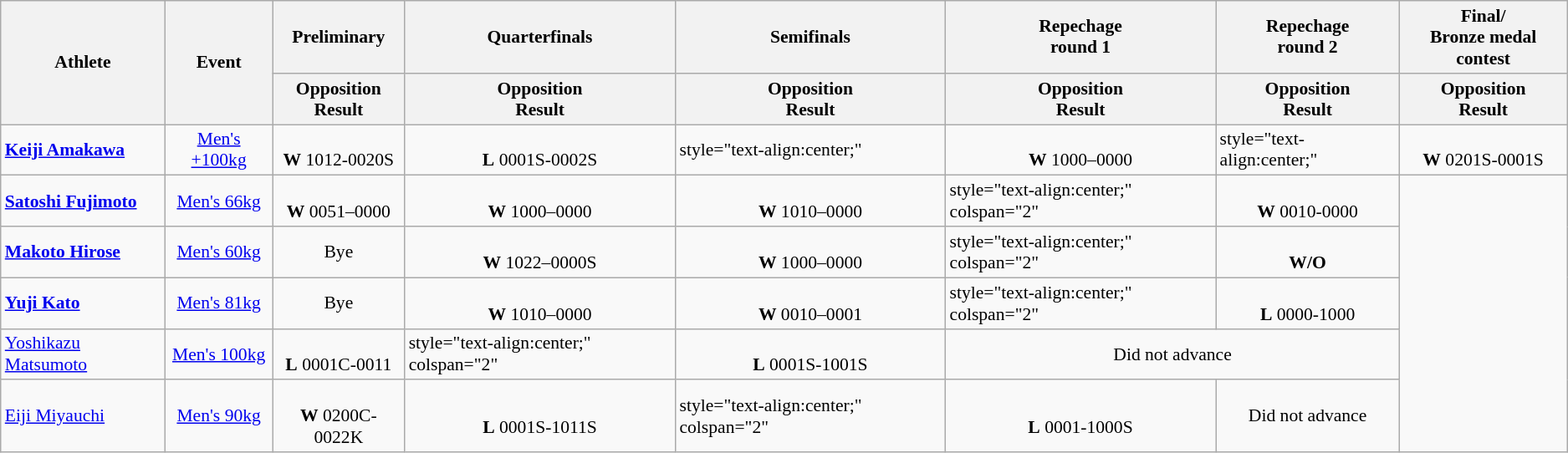<table class=wikitable style="font-size:90%">
<tr>
<th rowspan="2">Athlete</th>
<th rowspan="2">Event</th>
<th>Preliminary</th>
<th>Quarterfinals</th>
<th>Semifinals</th>
<th>Repechage <br>round 1</th>
<th>Repechage <br>round 2</th>
<th>Final/<br>Bronze medal contest</th>
</tr>
<tr>
<th>Opposition<br>Result</th>
<th>Opposition<br>Result</th>
<th>Opposition<br>Result</th>
<th>Opposition<br>Result</th>
<th>Opposition<br>Result</th>
<th>Opposition<br>Result</th>
</tr>
<tr>
<td><strong><a href='#'>Keiji Amakawa</a></strong></td>
<td style="text-align:center;"><a href='#'>Men's +100kg</a></td>
<td style="text-align:center;"><br> <strong>W</strong> 1012-0020S</td>
<td style="text-align:center;"><br> <strong>L</strong> 0001S-0002S</td>
<td>style="text-align:center;" </td>
<td style="text-align:center;"><br> <strong>W</strong> 1000–0000</td>
<td>style="text-align:center;" </td>
<td style="text-align:center;"><br> <strong>W</strong> 0201S-0001S </td>
</tr>
<tr>
<td><strong><a href='#'>Satoshi Fujimoto</a></strong></td>
<td style="text-align:center;"><a href='#'>Men's 66kg</a></td>
<td style="text-align:center;"><br> <strong>W</strong> 0051–0000</td>
<td style="text-align:center;"><br> <strong>W</strong> 1000–0000</td>
<td style="text-align:center;"><br> <strong>W</strong> 1010–0000</td>
<td>style="text-align:center;" colspan="2" </td>
<td style="text-align:center;"><br> <strong>W</strong> 0010-0000 </td>
</tr>
<tr>
<td><strong><a href='#'>Makoto Hirose</a></strong></td>
<td style="text-align:center;"><a href='#'>Men's 60kg</a></td>
<td style="text-align:center;">Bye</td>
<td style="text-align:center;"><br> <strong>W</strong> 1022–0000S</td>
<td style="text-align:center;"><br> <strong>W</strong> 1000–0000</td>
<td>style="text-align:center;" colspan="2" </td>
<td style="text-align:center;"><br> <strong>W/O</strong> </td>
</tr>
<tr>
<td><strong><a href='#'>Yuji Kato</a></strong></td>
<td style="text-align:center;"><a href='#'>Men's 81kg</a></td>
<td style="text-align:center;">Bye</td>
<td style="text-align:center;"><br> <strong>W</strong> 1010–0000</td>
<td style="text-align:center;"><br> <strong>W</strong> 0010–0001</td>
<td>style="text-align:center;" colspan="2" </td>
<td style="text-align:center;"><br> <strong>L</strong> 0000-1000 </td>
</tr>
<tr>
<td><a href='#'>Yoshikazu Matsumoto</a></td>
<td style="text-align:center;"><a href='#'>Men's 100kg</a></td>
<td style="text-align:center;"><br> <strong>L</strong> 0001C-0011</td>
<td>style="text-align:center;" colspan="2" </td>
<td style="text-align:center;"><br> <strong>L</strong> 0001S-1001S</td>
<td style="text-align:center;" colspan="2">Did not advance</td>
</tr>
<tr>
<td><a href='#'>Eiji Miyauchi</a></td>
<td style="text-align:center;"><a href='#'>Men's 90kg</a></td>
<td style="text-align:center;"><br> <strong>W</strong> 0200C-0022K</td>
<td style="text-align:center;"><br> <strong>L</strong> 0001S-1011S</td>
<td>style="text-align:center;" colspan="2" </td>
<td style="text-align:center;"><br> <strong>L</strong> 0001-1000S</td>
<td style="text-align:center;">Did not advance</td>
</tr>
</table>
